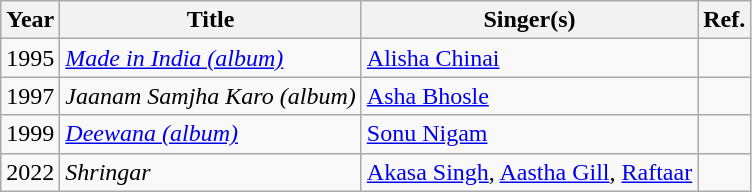<table class="wikitable">
<tr>
<th>Year</th>
<th>Title</th>
<th>Singer(s)</th>
<th>Ref.</th>
</tr>
<tr>
<td>1995</td>
<td><em><a href='#'>Made in India (album)</a></em></td>
<td><a href='#'>Alisha Chinai</a></td>
<td></td>
</tr>
<tr>
<td>1997</td>
<td><em>Jaanam Samjha Karo (album)</em></td>
<td><a href='#'>Asha Bhosle</a></td>
<td></td>
</tr>
<tr>
<td>1999</td>
<td><em><a href='#'>Deewana (album)</a></em></td>
<td><a href='#'>Sonu Nigam</a></td>
<td></td>
</tr>
<tr>
<td>2022</td>
<td><em>Shringar</em></td>
<td><a href='#'>Akasa Singh</a>, <a href='#'>Aastha Gill</a>, <a href='#'>Raftaar</a></td>
<td></td>
</tr>
</table>
